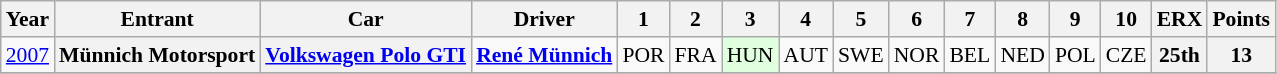<table class="wikitable" border="1" style="text-align:center; font-size:90%;">
<tr valign="top">
<th>Year</th>
<th>Entrant</th>
<th>Car</th>
<th>Driver</th>
<th>1</th>
<th>2</th>
<th>3</th>
<th>4</th>
<th>5</th>
<th>6</th>
<th>7</th>
<th>8</th>
<th>9</th>
<th>10</th>
<th>ERX</th>
<th>Points</th>
</tr>
<tr>
<td><a href='#'>2007</a></td>
<th>Münnich Motorsport</th>
<th><a href='#'>Volkswagen Polo GTI</a></th>
<td align="left"><strong> <a href='#'>René Münnich</a></strong></td>
<td>POR</td>
<td>FRA</td>
<td style="background:#DFFFDF;">HUN<br></td>
<td>AUT</td>
<td>SWE</td>
<td>NOR</td>
<td>BEL</td>
<td>NED</td>
<td>POL</td>
<td>CZE</td>
<th>25th</th>
<th>13</th>
</tr>
<tr>
</tr>
</table>
